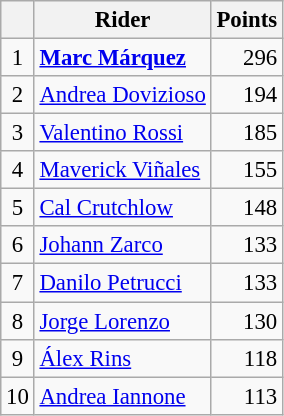<table class="wikitable" style="font-size: 95%;">
<tr>
<th></th>
<th>Rider</th>
<th>Points</th>
</tr>
<tr>
<td align=center>1</td>
<td> <strong><a href='#'>Marc Márquez</a></strong></td>
<td align=right>296</td>
</tr>
<tr>
<td align=center>2</td>
<td> <a href='#'>Andrea Dovizioso</a></td>
<td align=right>194</td>
</tr>
<tr>
<td align=center>3</td>
<td> <a href='#'>Valentino Rossi</a></td>
<td align=right>185</td>
</tr>
<tr>
<td align=center>4</td>
<td> <a href='#'>Maverick Viñales</a></td>
<td align=right>155</td>
</tr>
<tr>
<td align=center>5</td>
<td> <a href='#'>Cal Crutchlow</a></td>
<td align=right>148</td>
</tr>
<tr>
<td align=center>6</td>
<td> <a href='#'>Johann Zarco</a></td>
<td align=right>133</td>
</tr>
<tr>
<td align=center>7</td>
<td> <a href='#'>Danilo Petrucci</a></td>
<td align=right>133</td>
</tr>
<tr>
<td align=center>8</td>
<td> <a href='#'>Jorge Lorenzo</a></td>
<td align=right>130</td>
</tr>
<tr>
<td align=center>9</td>
<td> <a href='#'>Álex Rins</a></td>
<td align=right>118</td>
</tr>
<tr>
<td align=center>10</td>
<td> <a href='#'>Andrea Iannone</a></td>
<td align=right>113</td>
</tr>
</table>
